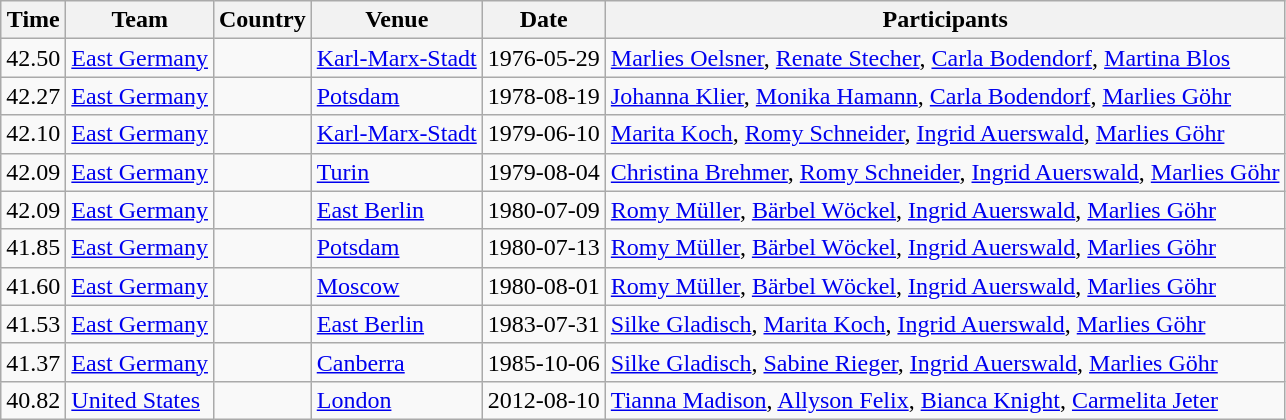<table class="wikitable" border="1">
<tr>
<th>Time</th>
<th>Team</th>
<th>Country</th>
<th>Venue</th>
<th>Date</th>
<th>Participants</th>
</tr>
<tr>
<td>42.50</td>
<td><a href='#'>East Germany</a></td>
<td></td>
<td><a href='#'>Karl-Marx-Stadt</a></td>
<td>1976-05-29</td>
<td><a href='#'>Marlies Oelsner</a>, <a href='#'>Renate Stecher</a>, <a href='#'>Carla Bodendorf</a>, <a href='#'>Martina Blos</a></td>
</tr>
<tr>
<td>42.27</td>
<td><a href='#'>East Germany</a></td>
<td></td>
<td><a href='#'>Potsdam</a></td>
<td>1978-08-19</td>
<td><a href='#'>Johanna Klier</a>, <a href='#'>Monika Hamann</a>, <a href='#'>Carla Bodendorf</a>, <a href='#'>Marlies Göhr</a></td>
</tr>
<tr>
<td>42.10</td>
<td><a href='#'>East Germany</a></td>
<td></td>
<td><a href='#'>Karl-Marx-Stadt</a></td>
<td>1979-06-10</td>
<td><a href='#'>Marita Koch</a>, <a href='#'>Romy Schneider</a>, <a href='#'>Ingrid Auerswald</a>, <a href='#'>Marlies Göhr</a></td>
</tr>
<tr>
<td>42.09</td>
<td><a href='#'>East Germany</a></td>
<td></td>
<td><a href='#'>Turin</a></td>
<td>1979-08-04</td>
<td><a href='#'>Christina Brehmer</a>, <a href='#'>Romy Schneider</a>, <a href='#'>Ingrid Auerswald</a>, <a href='#'>Marlies Göhr</a></td>
</tr>
<tr>
<td>42.09</td>
<td><a href='#'>East Germany</a></td>
<td></td>
<td><a href='#'>East Berlin</a></td>
<td>1980-07-09</td>
<td><a href='#'>Romy Müller</a>, <a href='#'>Bärbel Wöckel</a>, <a href='#'>Ingrid Auerswald</a>, <a href='#'>Marlies Göhr</a></td>
</tr>
<tr>
<td>41.85</td>
<td><a href='#'>East Germany</a></td>
<td></td>
<td><a href='#'>Potsdam</a></td>
<td>1980-07-13</td>
<td><a href='#'>Romy Müller</a>, <a href='#'>Bärbel Wöckel</a>, <a href='#'>Ingrid Auerswald</a>, <a href='#'>Marlies Göhr</a></td>
</tr>
<tr>
<td>41.60</td>
<td><a href='#'>East Germany</a></td>
<td></td>
<td><a href='#'>Moscow</a></td>
<td>1980-08-01</td>
<td><a href='#'>Romy Müller</a>, <a href='#'>Bärbel Wöckel</a>, <a href='#'>Ingrid Auerswald</a>, <a href='#'>Marlies Göhr</a></td>
</tr>
<tr>
<td>41.53</td>
<td><a href='#'>East Germany</a></td>
<td></td>
<td><a href='#'>East Berlin</a></td>
<td>1983-07-31</td>
<td><a href='#'>Silke Gladisch</a>, <a href='#'>Marita Koch</a>, <a href='#'>Ingrid Auerswald</a>, <a href='#'>Marlies Göhr</a></td>
</tr>
<tr>
<td>41.37</td>
<td><a href='#'>East Germany</a></td>
<td></td>
<td><a href='#'>Canberra</a></td>
<td>1985-10-06</td>
<td><a href='#'>Silke Gladisch</a>, <a href='#'>Sabine Rieger</a>, <a href='#'>Ingrid Auerswald</a>, <a href='#'>Marlies Göhr</a></td>
</tr>
<tr>
<td>40.82</td>
<td><a href='#'>United States</a></td>
<td></td>
<td><a href='#'>London</a></td>
<td>2012-08-10</td>
<td><a href='#'>Tianna Madison</a>, <a href='#'>Allyson Felix</a>, <a href='#'>Bianca Knight</a>, <a href='#'>Carmelita Jeter</a></td>
</tr>
</table>
